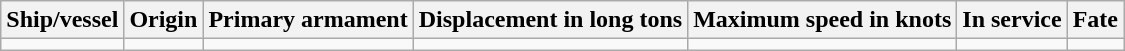<table class="wikitable">
<tr>
<th scope="col">Ship/vessel</th>
<th scope="col">Origin</th>
<th scope="col">Primary armament</th>
<th scope="col">Displacement in long tons</th>
<th scope="col">Maximum speed in knots</th>
<th scope="col">In service</th>
<th scope="col">Fate</th>
</tr>
<tr>
<td></td>
<td></td>
<td></td>
<td></td>
<td></td>
<td></td>
<td></td>
</tr>
</table>
